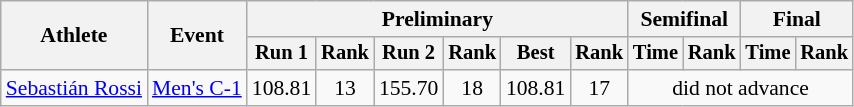<table class="wikitable" style="font-size:90%">
<tr>
<th rowspan=2>Athlete</th>
<th rowspan=2>Event</th>
<th colspan=6>Preliminary</th>
<th colspan=2>Semifinal</th>
<th colspan=2>Final</th>
</tr>
<tr style="font-size:95%">
<th>Run 1</th>
<th>Rank</th>
<th>Run 2</th>
<th>Rank</th>
<th>Best</th>
<th>Rank</th>
<th>Time</th>
<th>Rank</th>
<th>Time</th>
<th>Rank</th>
</tr>
<tr align=center>
<td align=left><a href='#'>Sebastián Rossi</a></td>
<td align=left><a href='#'>Men's C-1</a></td>
<td>108.81</td>
<td>13</td>
<td>155.70</td>
<td>18</td>
<td>108.81</td>
<td>17</td>
<td colspan=4>did not advance</td>
</tr>
</table>
